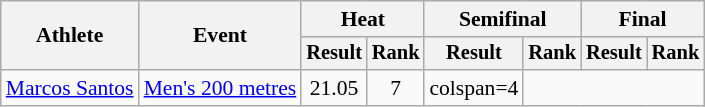<table class="wikitable" style="font-size:90%">
<tr>
<th rowspan="2">Athlete</th>
<th rowspan="2">Event</th>
<th colspan="2">Heat</th>
<th colspan="2">Semifinal</th>
<th colspan="2">Final</th>
</tr>
<tr style="font-size:95%">
<th>Result</th>
<th>Rank</th>
<th>Result</th>
<th>Rank</th>
<th>Result</th>
<th>Rank</th>
</tr>
<tr align=center>
<td align=left><a href='#'>Marcos Santos</a></td>
<td align=left><a href='#'>Men's 200 metres</a></td>
<td>21.05 </td>
<td>7</td>
<td>colspan=4 </td>
</tr>
</table>
